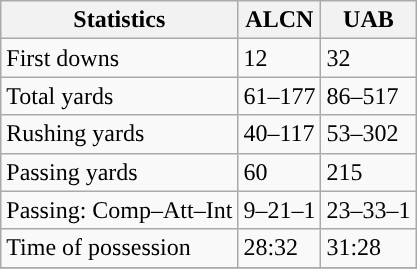<table class="wikitable" style="float: left;">
<tr>
<th>Statistics</th>
<th>ALCN</th>
<th>UAB</th>
</tr>
<tr>
<td>First downs</td>
<td>12</td>
<td>32</td>
</tr>
<tr>
<td>Total yards</td>
<td>61–177</td>
<td>86–517</td>
</tr>
<tr>
<td>Rushing yards</td>
<td>40–117</td>
<td>53–302</td>
</tr>
<tr>
<td>Passing yards</td>
<td>60</td>
<td>215</td>
</tr>
<tr>
<td>Passing: Comp–Att–Int</td>
<td>9–21–1</td>
<td>23–33–1</td>
</tr>
<tr>
<td>Time of possession</td>
<td>28:32</td>
<td>31:28</td>
</tr>
<tr>
</tr>
</table>
